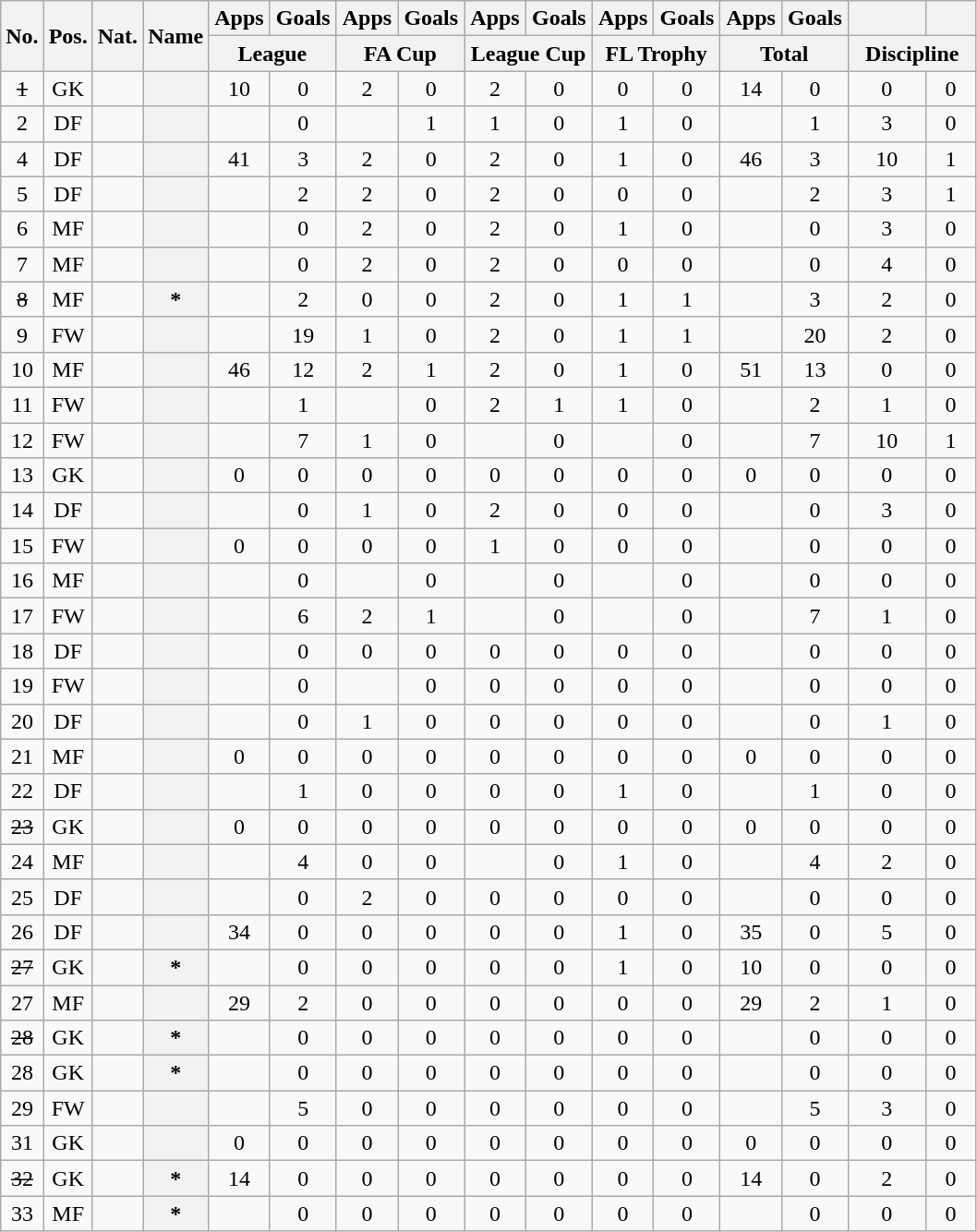<table class="wikitable sortable plainrowheaders" style="text-align:center">
<tr>
<th scope="col" rowspan="2">No.</th>
<th scope="col" rowspan="2">Pos.</th>
<th scope="col" rowspan="2">Nat.</th>
<th scope="col" rowspan="2">Name</th>
<th scope="col">Apps</th>
<th scope="col">Goals</th>
<th scope="col">Apps</th>
<th scope="col">Goals</th>
<th scope="col">Apps</th>
<th scope="col">Goals</th>
<th scope="col">Apps</th>
<th scope="col">Goals</th>
<th scope="col">Apps</th>
<th scope="col">Goals</th>
<th scope="col"></th>
<th scope="col"></th>
</tr>
<tr class="unsortable">
<th colspan="2" width="85">League</th>
<th colspan="2" width="85">FA Cup</th>
<th colspan="2" width="85">League Cup</th>
<th colspan="2" width="85">FL Trophy</th>
<th colspan="2" width="85">Total</th>
<th colspan="2" width="85">Discipline</th>
</tr>
<tr>
<td><s>1</s> </td>
<td>GK</td>
<td></td>
<th scope="row"></th>
<td>10</td>
<td>0</td>
<td>2</td>
<td>0</td>
<td>2</td>
<td>0</td>
<td>0</td>
<td>0</td>
<td>14</td>
<td>0</td>
<td>0</td>
<td>0</td>
</tr>
<tr>
<td>2</td>
<td>DF</td>
<td></td>
<th scope="row"></th>
<td></td>
<td>0</td>
<td></td>
<td>1</td>
<td>1</td>
<td>0</td>
<td>1</td>
<td>0</td>
<td></td>
<td>1</td>
<td>3</td>
<td>0</td>
</tr>
<tr>
<td>4</td>
<td>DF</td>
<td></td>
<th scope="row"></th>
<td>41</td>
<td>3</td>
<td>2</td>
<td>0</td>
<td>2</td>
<td>0</td>
<td>1</td>
<td>0</td>
<td>46</td>
<td>3</td>
<td>10</td>
<td>1</td>
</tr>
<tr>
<td>5</td>
<td>DF</td>
<td></td>
<th scope="row"></th>
<td></td>
<td>2</td>
<td>2</td>
<td>0</td>
<td>2</td>
<td>0</td>
<td>0</td>
<td>0</td>
<td></td>
<td>2</td>
<td>3</td>
<td>1</td>
</tr>
<tr>
<td>6</td>
<td>MF</td>
<td></td>
<th scope="row"></th>
<td></td>
<td>0</td>
<td>2</td>
<td>0</td>
<td>2</td>
<td>0</td>
<td>1</td>
<td>0</td>
<td></td>
<td>0</td>
<td>3</td>
<td>0</td>
</tr>
<tr>
<td>7</td>
<td>MF</td>
<td></td>
<th scope="row"></th>
<td></td>
<td>0</td>
<td>2</td>
<td>0</td>
<td>2</td>
<td>0</td>
<td>0</td>
<td>0</td>
<td></td>
<td>0</td>
<td>4</td>
<td>0</td>
</tr>
<tr>
<td><s>8</s> </td>
<td>MF</td>
<td></td>
<th scope="row"><em></em> *</th>
<td></td>
<td>2</td>
<td>0</td>
<td>0</td>
<td>2</td>
<td>0</td>
<td>1</td>
<td>1</td>
<td></td>
<td>3</td>
<td>2</td>
<td>0</td>
</tr>
<tr>
<td>9</td>
<td>FW</td>
<td></td>
<th scope="row"></th>
<td></td>
<td>19</td>
<td>1</td>
<td>0</td>
<td>2</td>
<td>0</td>
<td>1</td>
<td>1</td>
<td></td>
<td>20</td>
<td>2</td>
<td>0</td>
</tr>
<tr>
<td>10</td>
<td>MF</td>
<td></td>
<th scope="row"></th>
<td>46</td>
<td>12</td>
<td>2</td>
<td>1</td>
<td>2</td>
<td>0</td>
<td>1</td>
<td>0</td>
<td>51</td>
<td>13</td>
<td>0</td>
<td>0</td>
</tr>
<tr>
<td>11</td>
<td>FW</td>
<td></td>
<th scope="row"></th>
<td></td>
<td>1</td>
<td></td>
<td>0</td>
<td>2</td>
<td>1</td>
<td>1</td>
<td>0</td>
<td></td>
<td>2</td>
<td>1</td>
<td>0</td>
</tr>
<tr>
<td>12</td>
<td>FW</td>
<td></td>
<th scope="row"></th>
<td></td>
<td>7</td>
<td>1</td>
<td>0</td>
<td></td>
<td>0</td>
<td></td>
<td>0</td>
<td></td>
<td>7</td>
<td>10</td>
<td>1</td>
</tr>
<tr>
<td>13</td>
<td>GK</td>
<td></td>
<th scope="row"></th>
<td>0</td>
<td>0</td>
<td>0</td>
<td>0</td>
<td>0</td>
<td>0</td>
<td>0</td>
<td>0</td>
<td>0</td>
<td>0</td>
<td>0</td>
<td>0</td>
</tr>
<tr>
<td>14</td>
<td>DF</td>
<td></td>
<th scope="row"></th>
<td></td>
<td>0</td>
<td>1</td>
<td>0</td>
<td>2</td>
<td>0</td>
<td>0</td>
<td>0</td>
<td></td>
<td>0</td>
<td>3</td>
<td>0</td>
</tr>
<tr>
<td>15</td>
<td>FW</td>
<td></td>
<th scope="row"></th>
<td>0</td>
<td>0</td>
<td>0</td>
<td>0</td>
<td>1</td>
<td>0</td>
<td>0</td>
<td>0</td>
<td></td>
<td>0</td>
<td>0</td>
<td>0</td>
</tr>
<tr>
<td>16</td>
<td>MF</td>
<td></td>
<th scope="row"></th>
<td></td>
<td>0</td>
<td></td>
<td>0</td>
<td></td>
<td>0</td>
<td></td>
<td>0</td>
<td></td>
<td>0</td>
<td>0</td>
<td>0</td>
</tr>
<tr>
<td>17</td>
<td>FW</td>
<td></td>
<th scope="row"></th>
<td></td>
<td>6</td>
<td>2</td>
<td>1</td>
<td></td>
<td>0</td>
<td></td>
<td>0</td>
<td></td>
<td>7</td>
<td>1</td>
<td>0</td>
</tr>
<tr>
<td>18</td>
<td>DF</td>
<td></td>
<th scope="row"></th>
<td></td>
<td>0</td>
<td>0</td>
<td>0</td>
<td>0</td>
<td>0</td>
<td>0</td>
<td>0</td>
<td></td>
<td>0</td>
<td>0</td>
<td>0</td>
</tr>
<tr>
<td>19</td>
<td>FW</td>
<td></td>
<th scope="row"></th>
<td></td>
<td>0</td>
<td></td>
<td>0</td>
<td>0</td>
<td>0</td>
<td>0</td>
<td>0</td>
<td></td>
<td>0</td>
<td>0</td>
<td>0</td>
</tr>
<tr>
<td>20</td>
<td>DF</td>
<td></td>
<th scope="row"></th>
<td></td>
<td>0</td>
<td>1</td>
<td>0</td>
<td>0</td>
<td>0</td>
<td>0</td>
<td>0</td>
<td></td>
<td>0</td>
<td>1</td>
<td>0</td>
</tr>
<tr>
<td>21</td>
<td>MF</td>
<td></td>
<th scope="row"></th>
<td>0</td>
<td>0</td>
<td>0</td>
<td>0</td>
<td>0</td>
<td>0</td>
<td>0</td>
<td>0</td>
<td>0</td>
<td>0</td>
<td>0</td>
<td>0</td>
</tr>
<tr>
<td>22</td>
<td>DF</td>
<td></td>
<th scope="row"></th>
<td></td>
<td>1</td>
<td>0</td>
<td>0</td>
<td>0</td>
<td>0</td>
<td>1</td>
<td>0</td>
<td></td>
<td>1</td>
<td>0</td>
<td>0</td>
</tr>
<tr>
<td><s>23</s> </td>
<td>GK</td>
<td></td>
<th scope="row"></th>
<td>0</td>
<td>0</td>
<td>0</td>
<td>0</td>
<td>0</td>
<td>0</td>
<td>0</td>
<td>0</td>
<td>0</td>
<td>0</td>
<td>0</td>
<td>0</td>
</tr>
<tr>
<td>24</td>
<td>MF</td>
<td></td>
<th scope="row"></th>
<td></td>
<td>4</td>
<td>0</td>
<td>0</td>
<td></td>
<td>0</td>
<td>1</td>
<td>0</td>
<td></td>
<td>4</td>
<td>2</td>
<td>0</td>
</tr>
<tr>
<td>25</td>
<td>DF</td>
<td></td>
<th scope="row"></th>
<td></td>
<td>0</td>
<td>2</td>
<td>0</td>
<td>0</td>
<td>0</td>
<td>0</td>
<td>0</td>
<td></td>
<td>0</td>
<td>0</td>
<td>0</td>
</tr>
<tr>
<td>26</td>
<td>DF</td>
<td></td>
<th scope="row"></th>
<td>34</td>
<td>0</td>
<td>0</td>
<td>0</td>
<td>0</td>
<td>0</td>
<td>1</td>
<td>0</td>
<td>35</td>
<td>0</td>
<td>5</td>
<td>0</td>
</tr>
<tr>
<td><s>27</s> </td>
<td>GK</td>
<td></td>
<th scope="row"><em></em> *</th>
<td></td>
<td>0</td>
<td>0</td>
<td>0</td>
<td>0</td>
<td>0</td>
<td>1</td>
<td>0</td>
<td>10</td>
<td>0</td>
<td>0</td>
<td>0</td>
</tr>
<tr>
<td>27</td>
<td>MF</td>
<td></td>
<th scope="row"></th>
<td>29</td>
<td>2</td>
<td>0</td>
<td>0</td>
<td>0</td>
<td>0</td>
<td>0</td>
<td>0</td>
<td>29</td>
<td>2</td>
<td>1</td>
<td>0</td>
</tr>
<tr>
<td><s>28</s> </td>
<td>GK</td>
<td></td>
<th scope="row"><em></em> *</th>
<td></td>
<td>0</td>
<td>0</td>
<td>0</td>
<td>0</td>
<td>0</td>
<td>0</td>
<td>0</td>
<td></td>
<td>0</td>
<td>0</td>
<td>0</td>
</tr>
<tr>
<td>28</td>
<td>GK</td>
<td></td>
<th scope="row"><em></em> *</th>
<td></td>
<td>0</td>
<td>0</td>
<td>0</td>
<td>0</td>
<td>0</td>
<td>0</td>
<td>0</td>
<td></td>
<td>0</td>
<td>0</td>
<td>0</td>
</tr>
<tr>
<td>29</td>
<td>FW</td>
<td></td>
<th scope="row"></th>
<td></td>
<td>5</td>
<td>0</td>
<td>0</td>
<td>0</td>
<td>0</td>
<td>0</td>
<td>0</td>
<td></td>
<td>5</td>
<td>3</td>
<td>0</td>
</tr>
<tr>
<td>31</td>
<td>GK</td>
<td></td>
<th scope="row"></th>
<td>0</td>
<td>0</td>
<td>0</td>
<td>0</td>
<td>0</td>
<td>0</td>
<td>0</td>
<td>0</td>
<td>0</td>
<td>0</td>
<td>0</td>
<td>0</td>
</tr>
<tr>
<td><s>32</s> </td>
<td>GK</td>
<td></td>
<th scope="row"><em></em> *</th>
<td>14</td>
<td>0</td>
<td>0</td>
<td>0</td>
<td>0</td>
<td>0</td>
<td>0</td>
<td>0</td>
<td>14</td>
<td>0</td>
<td>2</td>
<td>0</td>
</tr>
<tr>
<td>33</td>
<td>MF</td>
<td></td>
<th scope="row"><em></em> *</th>
<td></td>
<td>0</td>
<td>0</td>
<td>0</td>
<td>0</td>
<td>0</td>
<td>0</td>
<td>0</td>
<td></td>
<td>0</td>
<td>0</td>
<td>0</td>
</tr>
</table>
